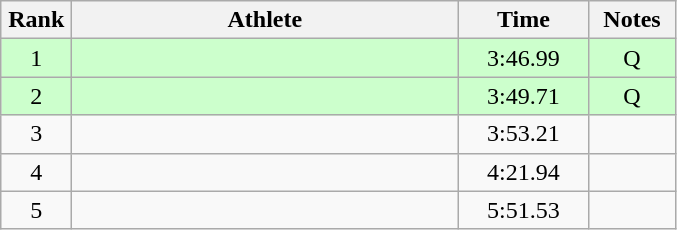<table class=wikitable style="text-align:center">
<tr>
<th width=40>Rank</th>
<th width=250>Athlete</th>
<th width=80>Time</th>
<th width=50>Notes</th>
</tr>
<tr bgcolor="ccffcc">
<td>1</td>
<td align=left></td>
<td>3:46.99</td>
<td>Q</td>
</tr>
<tr bgcolor="ccffcc">
<td>2</td>
<td align=left></td>
<td>3:49.71</td>
<td>Q</td>
</tr>
<tr>
<td>3</td>
<td align=left></td>
<td>3:53.21</td>
<td></td>
</tr>
<tr>
<td>4</td>
<td align=left></td>
<td>4:21.94</td>
<td></td>
</tr>
<tr>
<td>5</td>
<td align=left></td>
<td>5:51.53</td>
<td></td>
</tr>
</table>
